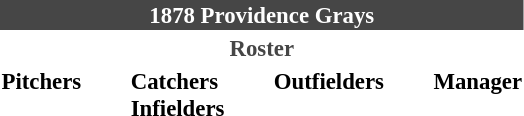<table class="toccolours" style="font-size: 95%;">
<tr>
<th colspan="10" style="background-color: #464646; color: white; text-align: center;">1878 Providence Grays</th>
</tr>
<tr>
<td colspan="10" style="background-color: white; color: #464646; text-align: center;"><strong>Roster</strong></td>
</tr>
<tr>
<td valign="top"><strong>Pitchers</strong><br>




</td>
<td width="25px"></td>
<td valign="top"><strong>Catchers</strong><br>

<strong>Infielders</strong>




</td>
<td width="25px"></td>
<td valign="top"><strong>Outfielders</strong><br>

</td>
<td width="25px"></td>
<td valign="top"><strong>Manager</strong><br></td>
</tr>
</table>
